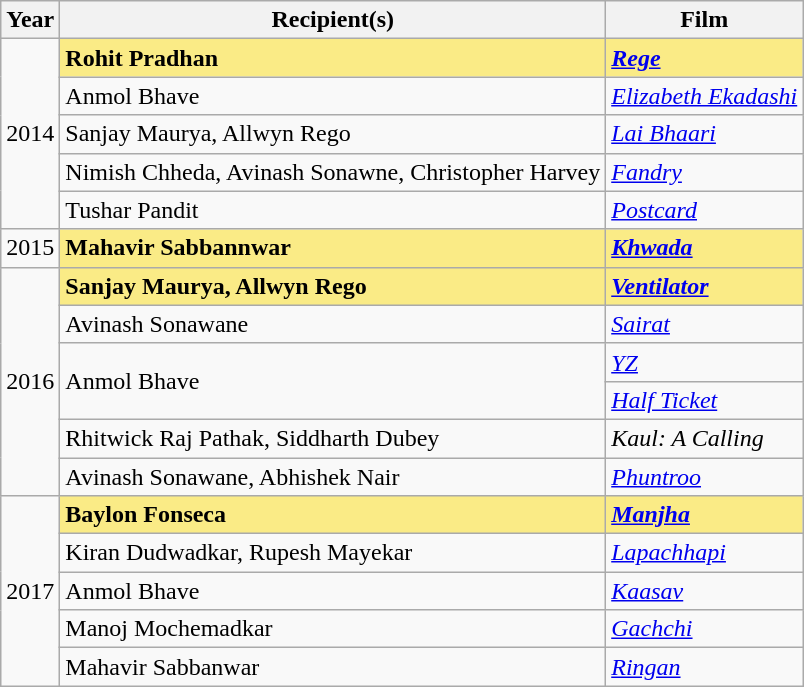<table class="wikitable">
<tr>
<th>Year</th>
<th>Recipient(s)</th>
<th>Film</th>
</tr>
<tr>
<td rowspan="5">2014</td>
<td style="background:#FAEB86;"><strong>Rohit Pradhan</strong></td>
<td style="background:#FAEB86;"><strong><em><a href='#'>Rege</a></em></strong></td>
</tr>
<tr>
<td>Anmol Bhave</td>
<td><em><a href='#'>Elizabeth Ekadashi</a></em></td>
</tr>
<tr>
<td>Sanjay Maurya, Allwyn Rego</td>
<td><em><a href='#'>Lai Bhaari</a></em></td>
</tr>
<tr>
<td>Nimish Chheda, Avinash Sonawne, Christopher Harvey</td>
<td><em><a href='#'>Fandry</a></em></td>
</tr>
<tr>
<td>Tushar Pandit</td>
<td><a href='#'><em>Postcard</em></a></td>
</tr>
<tr>
<td>2015</td>
<td style="background:#FAEB86;"><strong>Mahavir Sabbannwar</strong></td>
<td style="background:#FAEB86;"><strong><em><a href='#'>Khwada</a></em></strong></td>
</tr>
<tr>
<td rowspan="6">2016</td>
<td style="background:#FAEB86;"><strong>Sanjay Maurya, Allwyn Rego</strong></td>
<td style="background:#FAEB86;"><strong><em><a href='#'>Ventilator</a></em></strong></td>
</tr>
<tr>
<td>Avinash Sonawane</td>
<td><em><a href='#'>Sairat</a></em></td>
</tr>
<tr>
<td rowspan="2">Anmol Bhave</td>
<td><em><a href='#'>YZ</a></em></td>
</tr>
<tr>
<td><em><a href='#'>Half Ticket</a></em></td>
</tr>
<tr>
<td>Rhitwick Raj Pathak, Siddharth Dubey</td>
<td><em>Kaul: A Calling</em></td>
</tr>
<tr>
<td>Avinash Sonawane, Abhishek Nair</td>
<td><em><a href='#'>Phuntroo</a></em></td>
</tr>
<tr>
<td rowspan="5">2017</td>
<td style="background:#FAEB86;"><strong>Baylon Fonseca</strong></td>
<td style="background:#FAEB86;"><strong><em><a href='#'>Manjha</a></em></strong></td>
</tr>
<tr>
<td>Kiran Dudwadkar, Rupesh Mayekar</td>
<td><em><a href='#'>Lapachhapi</a></em></td>
</tr>
<tr>
<td>Anmol Bhave</td>
<td><em><a href='#'>Kaasav</a></em></td>
</tr>
<tr>
<td>Manoj Mochemadkar</td>
<td><em><a href='#'>Gachchi</a></em></td>
</tr>
<tr>
<td>Mahavir Sabbanwar</td>
<td><a href='#'><em>Ringan</em></a></td>
</tr>
</table>
